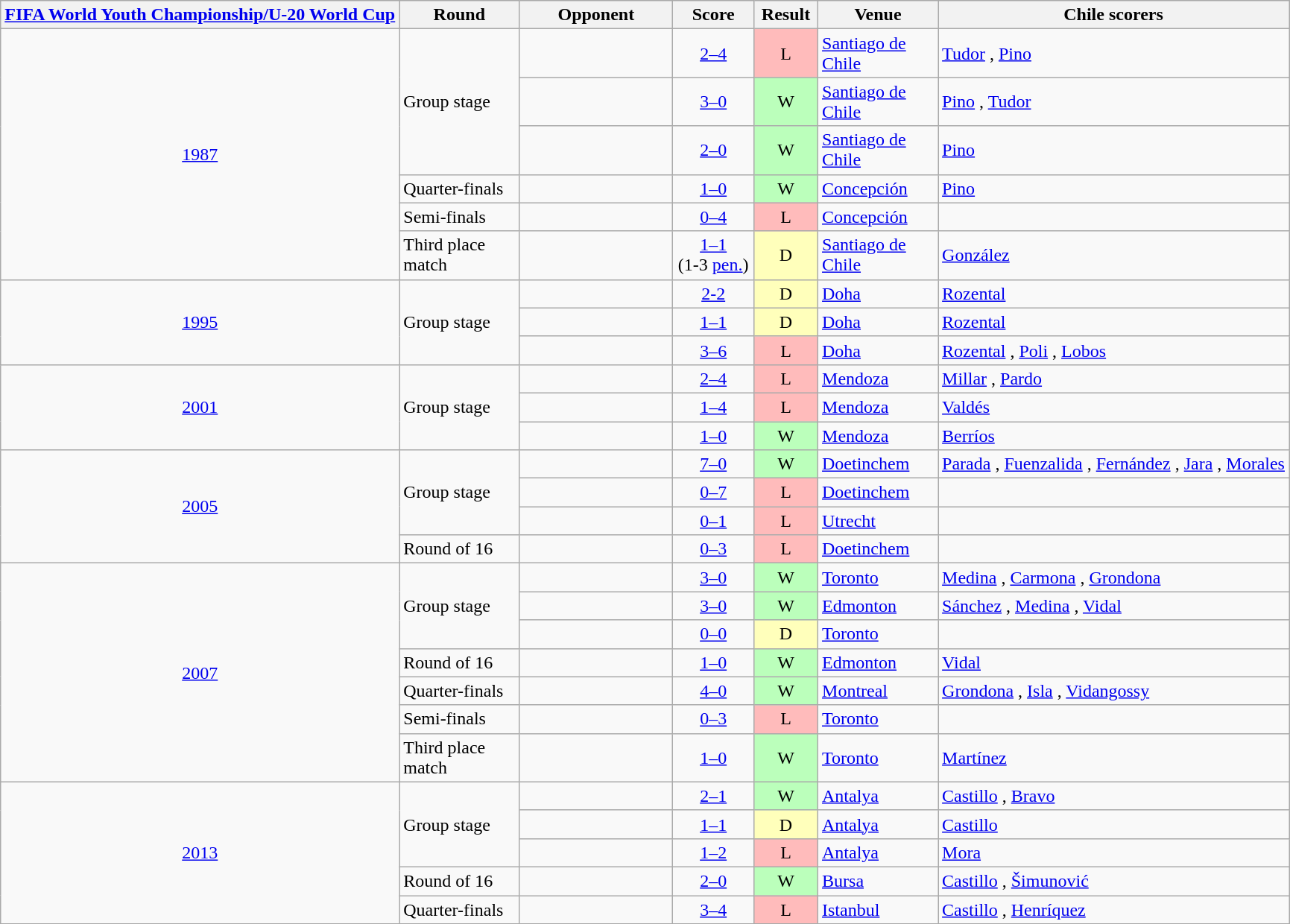<table class="wikitable sortable" style="text-align:left;">
<tr>
<th><a href='#'>FIFA World Youth Championship/U-20 World Cup</a></th>
<th width=100>Round</th>
<th width=130>Opponent</th>
<th width=65>Score</th>
<th width=50>Result</th>
<th width=100>Venue</th>
<th>Chile scorers</th>
</tr>
<tr>
<td rowspan="6" align=center><a href='#'>1987</a></td>
<td rowspan="3">Group stage</td>
<td></td>
<td align=center><a href='#'>2–4</a></td>
<td align=center bgcolor="#ffbbbb">L</td>
<td><a href='#'>Santiago de Chile</a></td>
<td><a href='#'>Tudor</a> , <a href='#'>Pino</a>  </td>
</tr>
<tr>
<td></td>
<td align=center><a href='#'>3–0</a></td>
<td align=center bgcolor="#bbffbb">W</td>
<td><a href='#'>Santiago de Chile</a></td>
<td><a href='#'>Pino</a> , <a href='#'>Tudor</a> </td>
</tr>
<tr>
<td></td>
<td align=center><a href='#'>2–0</a></td>
<td align=center bgcolor="#bbffbb">W</td>
<td><a href='#'>Santiago de Chile</a></td>
<td><a href='#'>Pino</a> </td>
</tr>
<tr>
<td>Quarter-finals</td>
<td></td>
<td align=center><a href='#'>1–0</a></td>
<td align=center bgcolor="#bbffbb">W</td>
<td><a href='#'>Concepción</a></td>
<td><a href='#'>Pino</a> </td>
</tr>
<tr>
<td>Semi-finals</td>
<td></td>
<td align=center><a href='#'>0–4</a></td>
<td align=center bgcolor="#ffbbbb">L</td>
<td><a href='#'>Concepción</a></td>
<td></td>
</tr>
<tr>
<td>Third place match</td>
<td></td>
<td align=center><a href='#'>1–1</a> <br> (1-3 <a href='#'>pen.</a>)</td>
<td align=center bgcolor="#ffffbb">D</td>
<td><a href='#'>Santiago de Chile</a></td>
<td><a href='#'>González</a> </td>
</tr>
<tr>
<td rowspan="3" align=center><a href='#'>1995</a></td>
<td rowspan="3">Group stage</td>
<td></td>
<td align=center><a href='#'>2-2</a></td>
<td align=center bgcolor="#ffffbb">D</td>
<td><a href='#'>Doha</a></td>
<td><a href='#'>Rozental</a> </td>
</tr>
<tr>
<td></td>
<td align=center><a href='#'>1–1</a></td>
<td align=center bgcolor="#ffffbb">D</td>
<td><a href='#'>Doha</a></td>
<td><a href='#'>Rozental</a> </td>
</tr>
<tr>
<td></td>
<td align=center><a href='#'>3–6</a></td>
<td align=center bgcolor="#ffbbbb">L</td>
<td><a href='#'>Doha</a></td>
<td><a href='#'>Rozental</a> , <a href='#'>Poli</a> , <a href='#'>Lobos</a> </td>
</tr>
<tr>
<td rowspan="3" align=center><a href='#'>2001</a></td>
<td rowspan="3">Group stage</td>
<td></td>
<td align=center><a href='#'>2–4</a></td>
<td align=center bgcolor="#ffbbbb">L</td>
<td><a href='#'>Mendoza</a></td>
<td><a href='#'>Millar</a> , <a href='#'>Pardo</a> </td>
</tr>
<tr>
<td></td>
<td align=center><a href='#'>1–4</a></td>
<td align=center bgcolor="#ffbbbb">L</td>
<td><a href='#'>Mendoza</a></td>
<td><a href='#'>Valdés</a> </td>
</tr>
<tr>
<td></td>
<td align=center><a href='#'>1–0</a></td>
<td align=center bgcolor="#bbffbb">W</td>
<td><a href='#'>Mendoza</a></td>
<td><a href='#'>Berríos</a> </td>
</tr>
<tr>
<td rowspan="4" align=center><a href='#'>2005</a></td>
<td rowspan="3">Group stage</td>
<td></td>
<td align=center><a href='#'>7–0</a></td>
<td align=center bgcolor="#bbffbb">W</td>
<td><a href='#'>Doetinchem</a></td>
<td><a href='#'>Parada</a> , <a href='#'>Fuenzalida</a> , <a href='#'>Fernández</a> , <a href='#'>Jara</a> , <a href='#'>Morales</a> </td>
</tr>
<tr>
<td></td>
<td align=center><a href='#'>0–7</a></td>
<td align=center bgcolor="#ffbbbb">L</td>
<td><a href='#'>Doetinchem</a></td>
<td></td>
</tr>
<tr>
<td></td>
<td align=center><a href='#'>0–1</a></td>
<td align=center bgcolor="#ffbbbb">L</td>
<td><a href='#'>Utrecht</a></td>
<td></td>
</tr>
<tr>
<td>Round of 16</td>
<td></td>
<td align=center><a href='#'>0–3</a></td>
<td align=center bgcolor="#ffbbbb">L</td>
<td><a href='#'>Doetinchem</a></td>
<td></td>
</tr>
<tr>
<td rowspan="7" align=center><a href='#'>2007</a></td>
<td rowspan="3">Group stage</td>
<td></td>
<td align=center><a href='#'>3–0</a></td>
<td align=center bgcolor="#bbffbb">W</td>
<td><a href='#'>Toronto</a></td>
<td><a href='#'>Medina</a> , <a href='#'>Carmona</a> , <a href='#'>Grondona</a> </td>
</tr>
<tr>
<td></td>
<td align=center><a href='#'>3–0</a></td>
<td align=center bgcolor="#bbffbb">W</td>
<td><a href='#'>Edmonton</a></td>
<td><a href='#'>Sánchez</a> , <a href='#'>Medina</a> , <a href='#'>Vidal</a> </td>
</tr>
<tr>
<td></td>
<td align=center><a href='#'>0–0</a></td>
<td align=center bgcolor="#ffffbb">D</td>
<td><a href='#'>Toronto</a></td>
<td></td>
</tr>
<tr>
<td>Round of 16</td>
<td></td>
<td align=center><a href='#'>1–0</a></td>
<td align=center bgcolor="#bbffbb">W</td>
<td><a href='#'>Edmonton</a></td>
<td><a href='#'>Vidal</a> </td>
</tr>
<tr>
<td>Quarter-finals</td>
<td></td>
<td align=center><a href='#'>4–0</a> </td>
<td align=center bgcolor="#bbffbb">W</td>
<td><a href='#'>Montreal</a></td>
<td><a href='#'>Grondona</a> , <a href='#'>Isla</a> , <a href='#'>Vidangossy</a> </td>
</tr>
<tr>
<td>Semi-finals</td>
<td></td>
<td align=center><a href='#'>0–3</a></td>
<td align=center bgcolor="#ffbbbb">L</td>
<td><a href='#'>Toronto</a></td>
<td></td>
</tr>
<tr>
<td>Third place match</td>
<td></td>
<td align=center><a href='#'>1–0</a></td>
<td align=center bgcolor="#bbffbb">W</td>
<td><a href='#'>Toronto</a></td>
<td><a href='#'>Martínez</a> </td>
</tr>
<tr>
<td rowspan="5" align=center><a href='#'>2013</a></td>
<td rowspan="3">Group stage</td>
<td></td>
<td align=center><a href='#'>2–1</a></td>
<td align=center bgcolor="#bbffbb">W</td>
<td><a href='#'>Antalya</a></td>
<td><a href='#'>Castillo</a> , <a href='#'>Bravo</a> </td>
</tr>
<tr>
<td></td>
<td align=center><a href='#'>1–1</a></td>
<td align=center bgcolor="#ffffbb">D</td>
<td><a href='#'>Antalya</a></td>
<td><a href='#'>Castillo</a> </td>
</tr>
<tr>
<td></td>
<td align=center><a href='#'>1–2</a></td>
<td align=center bgcolor="#ffbbbb">L</td>
<td><a href='#'>Antalya</a></td>
<td><a href='#'>Mora</a> </td>
</tr>
<tr>
<td>Round of 16</td>
<td></td>
<td align=center><a href='#'>2–0</a></td>
<td align=center bgcolor="#bbffbb">W</td>
<td><a href='#'>Bursa</a></td>
<td><a href='#'>Castillo</a> , <a href='#'>Šimunović</a> </td>
</tr>
<tr>
<td>Quarter-finals</td>
<td></td>
<td align=center><a href='#'>3–4</a> </td>
<td align=center bgcolor="#ffbbbb">L</td>
<td><a href='#'>Istanbul</a></td>
<td><a href='#'>Castillo</a> , <a href='#'>Henríquez</a> </td>
</tr>
<tr>
</tr>
</table>
